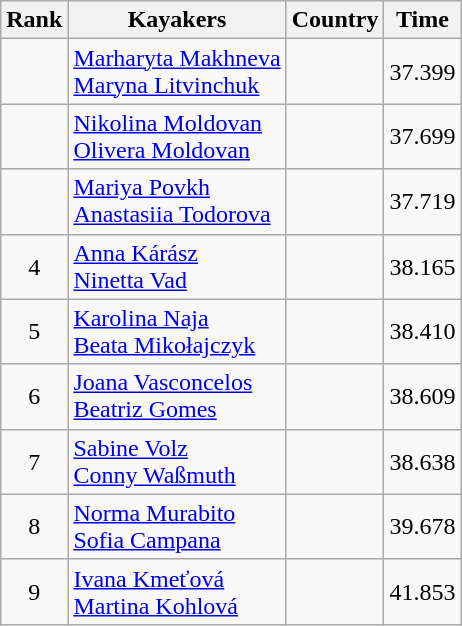<table class="wikitable" style="text-align:center">
<tr>
<th>Rank</th>
<th>Kayakers</th>
<th>Country</th>
<th>Time</th>
</tr>
<tr>
<td></td>
<td align="left"><a href='#'>Marharyta Makhneva</a><br><a href='#'>Maryna Litvinchuk</a></td>
<td align="left"></td>
<td>37.399</td>
</tr>
<tr>
<td></td>
<td align="left"><a href='#'>Nikolina Moldovan</a><br><a href='#'>Olivera Moldovan</a></td>
<td align="left"></td>
<td>37.699</td>
</tr>
<tr>
<td></td>
<td align="left"><a href='#'>Mariya Povkh</a><br><a href='#'>Anastasiia Todorova</a></td>
<td align="left"></td>
<td>37.719</td>
</tr>
<tr>
<td>4</td>
<td align="left"><a href='#'>Anna Kárász</a><br><a href='#'>Ninetta Vad</a></td>
<td align="left"></td>
<td>38.165</td>
</tr>
<tr>
<td>5</td>
<td align="left"><a href='#'>Karolina Naja</a><br><a href='#'>Beata Mikołajczyk</a></td>
<td align="left"></td>
<td>38.410</td>
</tr>
<tr>
<td>6</td>
<td align="left"><a href='#'>Joana Vasconcelos</a><br><a href='#'>Beatriz Gomes</a></td>
<td align="left"></td>
<td>38.609</td>
</tr>
<tr>
<td>7</td>
<td align="left"><a href='#'>Sabine Volz</a><br><a href='#'>Conny Waßmuth</a></td>
<td align="left"></td>
<td>38.638</td>
</tr>
<tr>
<td>8</td>
<td align="left"><a href='#'>Norma Murabito</a><br><a href='#'>Sofia Campana</a></td>
<td align="left"></td>
<td>39.678</td>
</tr>
<tr>
<td>9</td>
<td align="left"><a href='#'>Ivana Kmeťová</a><br><a href='#'>Martina Kohlová</a></td>
<td align="left"></td>
<td>41.853</td>
</tr>
</table>
